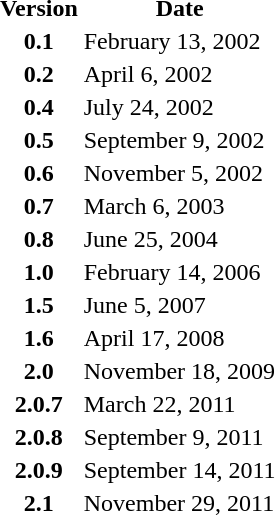<table class="toccolours" style="float:right; clear:right; margin-right:1em;">
<tr>
<th>Version</th>
<th>Date</th>
</tr>
<tr>
<th>0.1</th>
<td>February 13, 2002</td>
</tr>
<tr>
<th>0.2</th>
<td>April 6, 2002</td>
</tr>
<tr>
<th>0.4</th>
<td>July 24, 2002</td>
</tr>
<tr>
<th>0.5</th>
<td>September 9, 2002</td>
</tr>
<tr>
<th>0.6</th>
<td>November 5, 2002</td>
</tr>
<tr>
<th>0.7</th>
<td>March 6, 2003</td>
</tr>
<tr>
<th>0.8</th>
<td>June 25, 2004</td>
</tr>
<tr>
<th>1.0</th>
<td>February 14, 2006</td>
</tr>
<tr>
<th>1.5</th>
<td>June 5, 2007</td>
</tr>
<tr>
<th>1.6</th>
<td>April 17, 2008</td>
</tr>
<tr>
<th>2.0</th>
<td>November 18, 2009</td>
</tr>
<tr>
<th>2.0.7</th>
<td>March 22, 2011</td>
</tr>
<tr>
<th>2.0.8</th>
<td>September 9, 2011</td>
</tr>
<tr>
<th>2.0.9</th>
<td>September 14, 2011</td>
</tr>
<tr>
<th>2.1</th>
<td>November 29, 2011</td>
</tr>
</table>
